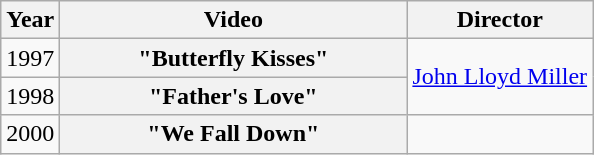<table class="wikitable plainrowheaders">
<tr>
<th>Year</th>
<th style="width:14em;">Video</th>
<th>Director</th>
</tr>
<tr>
<td>1997</td>
<th scope="row">"Butterfly Kisses"</th>
<td rowspan="2"><a href='#'>John Lloyd Miller</a></td>
</tr>
<tr>
<td>1998</td>
<th scope="row">"Father's Love"</th>
</tr>
<tr>
<td>2000</td>
<th scope="row">"We Fall Down"</th>
<td></td>
</tr>
</table>
